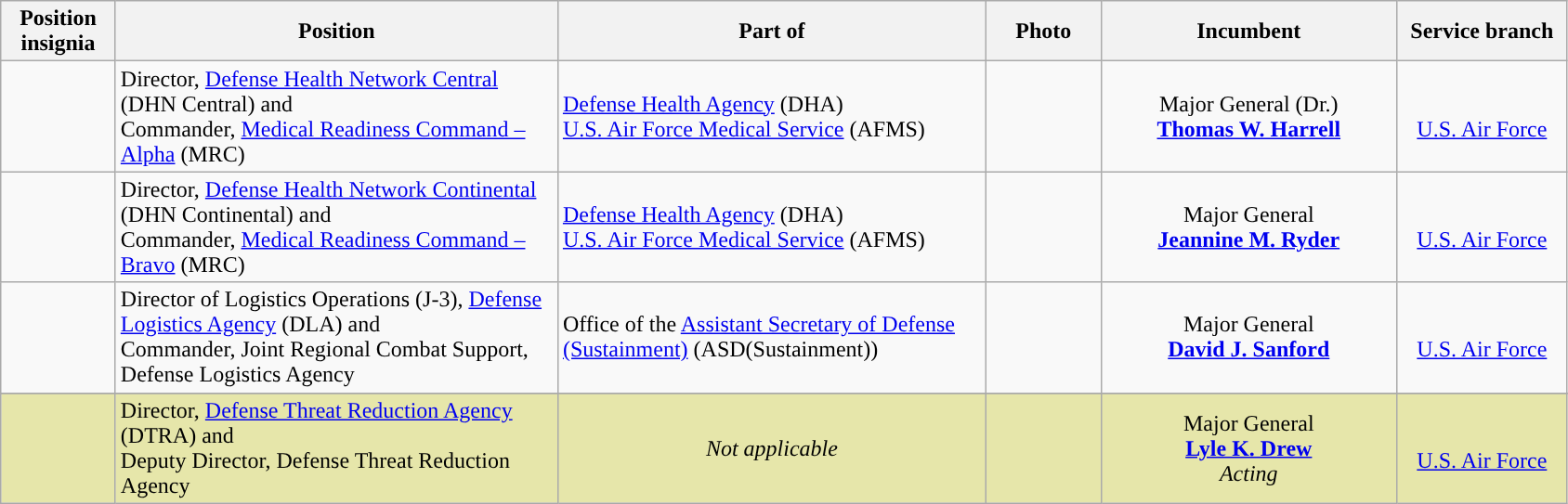<table class="wikitable">
<tr>
<th width="75" style="text-align:center">Position insignia</th>
<th width="310" style="text-align:center">Position</th>
<th width="300" style="text-align:center">Part of</th>
<th width="75" style="text-align:center">Photo</th>
<th width="205" style="text-align:center">Incumbent</th>
<th width="115" style="text-align:center">Service branch</th>
</tr>
<tr>
<td></td>
<td>Director, <a href='#'>Defense Health Network Central</a> (DHN Central) and<br>Commander, <a href='#'>Medical Readiness Command – Alpha</a> (MRC)</td>
<td> <a href='#'>Defense Health Agency</a> (DHA)<br> <a href='#'>U.S. Air Force Medical Service</a> (AFMS)</td>
<td></td>
<td style="text-align:center">Major General (Dr.)<br><strong><a href='#'>Thomas W. Harrell</a></strong></td>
<td style="text-align:center"><br><a href='#'>U.S. Air Force</a></td>
</tr>
<tr>
<td> </td>
<td>Director, <a href='#'>Defense Health Network Continental</a> (DHN Continental) and<br>Commander, <a href='#'>Medical Readiness Command – Bravo</a> (MRC)</td>
<td> <a href='#'>Defense Health Agency</a> (DHA)<br> <a href='#'>U.S. Air Force Medical Service</a> (AFMS)</td>
<td></td>
<td style="text-align:center">Major General<br><strong><a href='#'>Jeannine M. Ryder</a></strong></td>
<td style="text-align:center"><br><a href='#'>U.S. Air Force</a></td>
</tr>
<tr>
<td></td>
<td>Director of Logistics Operations (J-3), <a href='#'>Defense Logistics Agency</a> (DLA) and<br> Commander, Joint Regional Combat Support, Defense Logistics Agency</td>
<td> Office of the <a href='#'>Assistant Secretary of Defense (Sustainment)</a> (ASD(Sustainment))</td>
<td></td>
<td style="text-align:center">Major General<br><strong><a href='#'>David J. Sanford</a></strong></td>
<td style="text-align:center"><br><a href='#'>U.S. Air Force</a></td>
</tr>
<tr>
</tr>
<tr style=background:#e6e6aa;>
<td></td>
<td>Director, <a href='#'>Defense Threat Reduction Agency</a> (DTRA) and<br>Deputy Director, Defense Threat Reduction Agency</td>
<td style="text-align:center"><em>Not applicable</em></td>
<td></td>
<td style="text-align:center">Major General<br><strong><a href='#'>Lyle K. Drew</a></strong><br><em>Acting</em></td>
<td style="text-align:center"><br><a href='#'>U.S. Air Force</a></td>
</tr>
</table>
